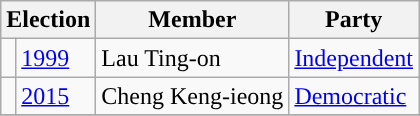<table class="wikitable">
<tr>
<th colspan="2">Election</th>
<th>Member</th>
<th>Party</th>
</tr>
<tr>
<td style="background-color: "></td>
<td><a href='#'>1999</a></td>
<td>Lau Ting-on</td>
<td><a href='#'>Independent</a></td>
</tr>
<tr>
<td style="background-color: "></td>
<td><a href='#'>2015</a></td>
<td>Cheng Keng-ieong</td>
<td><a href='#'>Democratic</a></td>
</tr>
<tr>
</tr>
</table>
